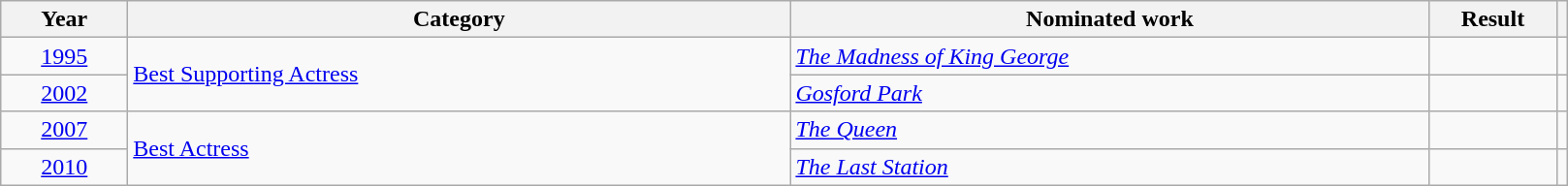<table class=wikitable>
<tr>
<th scope="col" style="width:5em;">Year</th>
<th scope="col" style="width:28em;">Category</th>
<th scope="col" style="width:27em;">Nominated work</th>
<th scope="col" style="width:5em;">Result</th>
<th></th>
</tr>
<tr>
<td style="text-align:center;"><a href='#'>1995</a></td>
<td rowspan="2"><a href='#'>Best Supporting Actress</a></td>
<td><em><a href='#'>The Madness of King George</a></em></td>
<td></td>
<td style="text-align:center;"></td>
</tr>
<tr>
<td style="text-align:center;"><a href='#'>2002</a></td>
<td><em><a href='#'>Gosford Park</a></em></td>
<td></td>
<td style="text-align:center;"></td>
</tr>
<tr>
<td style="text-align:center;"><a href='#'>2007</a></td>
<td rowspan="2"><a href='#'>Best Actress</a></td>
<td><em><a href='#'>The Queen</a></em></td>
<td></td>
<td style="text-align:center;"></td>
</tr>
<tr>
<td style="text-align:center;"><a href='#'>2010</a></td>
<td><em><a href='#'>The Last Station</a></em></td>
<td></td>
<td style="text-align:center;"></td>
</tr>
</table>
